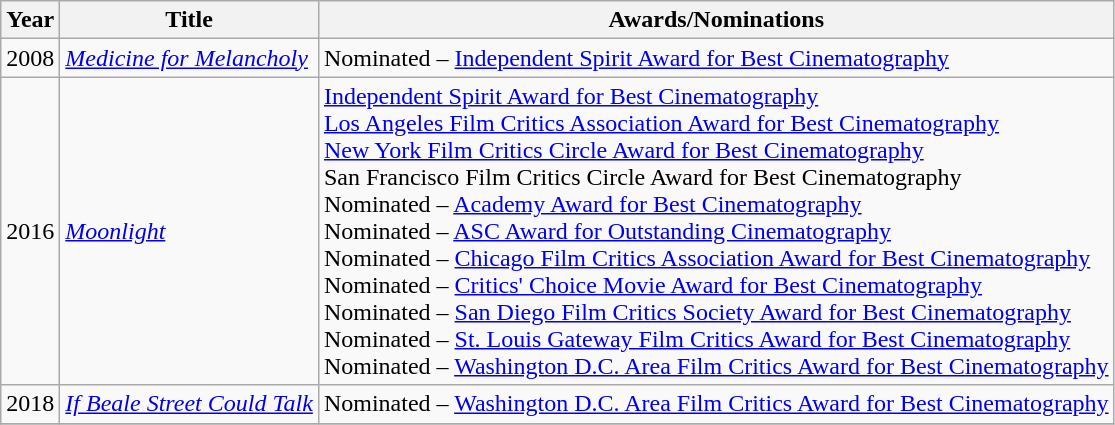<table class="wikitable">
<tr>
<th>Year</th>
<th>Title</th>
<th>Awards/Nominations</th>
</tr>
<tr>
<td>2008</td>
<td><em><a href='#'>Medicine for Melancholy</a></em></td>
<td>Nominated – <a href='#'>Independent Spirit Award for Best Cinematography</a></td>
</tr>
<tr>
<td>2016</td>
<td><em><a href='#'>Moonlight</a></em></td>
<td><a href='#'>Independent Spirit Award for Best Cinematography</a><br><a href='#'>Los Angeles Film Critics Association Award for Best Cinematography</a><br><a href='#'>New York Film Critics Circle Award for Best Cinematography</a><br>San Francisco Film Critics Circle Award for Best Cinematography<br> Nominated – <a href='#'>Academy Award for Best Cinematography</a><br>Nominated – <a href='#'>ASC Award for Outstanding Cinematography</a><br>Nominated – <a href='#'>Chicago Film Critics Association Award for Best Cinematography</a><br>Nominated – <a href='#'>Critics' Choice Movie Award for Best Cinematography</a><br>Nominated – <a href='#'>San Diego Film Critics Society Award for Best Cinematography</a><br>Nominated – <a href='#'>St. Louis Gateway Film Critics Award for Best Cinematography</a><br>Nominated – <a href='#'>Washington D.C. Area Film Critics Award for Best Cinematography</a></td>
</tr>
<tr>
<td>2018</td>
<td><em><a href='#'>If Beale Street Could Talk</a></em></td>
<td>Nominated – <a href='#'>Washington D.C. Area Film Critics Award for Best Cinematography</a></td>
</tr>
<tr>
</tr>
</table>
